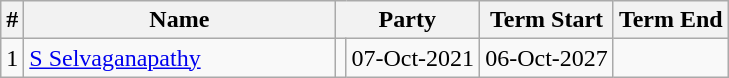<table class="wikitable sortable">
<tr>
<th>#</th>
<th style="width:200px">Name</th>
<th colspan="2">Party</th>
<th>Term Start</th>
<th>Term End</th>
</tr>
<tr>
<td>1</td>
<td><a href='#'>S Selvaganapathy</a></td>
<td></td>
<td>07-Oct-2021</td>
<td>06-Oct-2027</td>
</tr>
</table>
